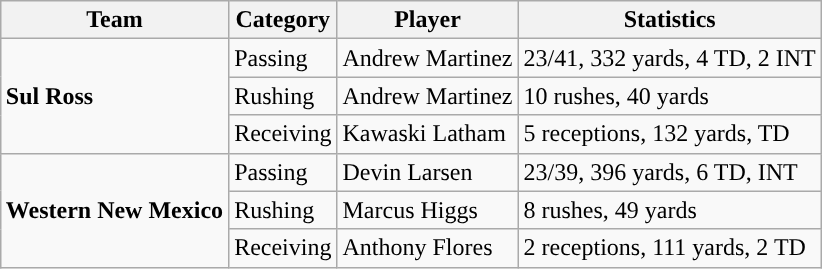<table class="wikitable" style="float: right;">
<tr>
<th>Team</th>
<th>Category</th>
<th>Player</th>
<th>Statistics</th>
</tr>
<tr>
<td rowspan=3><strong>Sul Ross</strong></td>
<td>Passing</td>
<td>Andrew Martinez</td>
<td>23/41, 332 yards, 4 TD, 2 INT</td>
</tr>
<tr>
<td>Rushing</td>
<td>Andrew Martinez</td>
<td>10 rushes, 40 yards</td>
</tr>
<tr>
<td>Receiving</td>
<td>Kawaski Latham</td>
<td>5 receptions, 132 yards, TD</td>
</tr>
<tr>
<td rowspan=3><strong>Western New Mexico</strong></td>
<td>Passing</td>
<td>Devin Larsen</td>
<td>23/39, 396 yards, 6 TD, INT</td>
</tr>
<tr>
<td>Rushing</td>
<td>Marcus Higgs</td>
<td>8 rushes, 49 yards</td>
</tr>
<tr>
<td>Receiving</td>
<td>Anthony Flores</td>
<td>2 receptions, 111 yards, 2 TD</td>
</tr>
</table>
